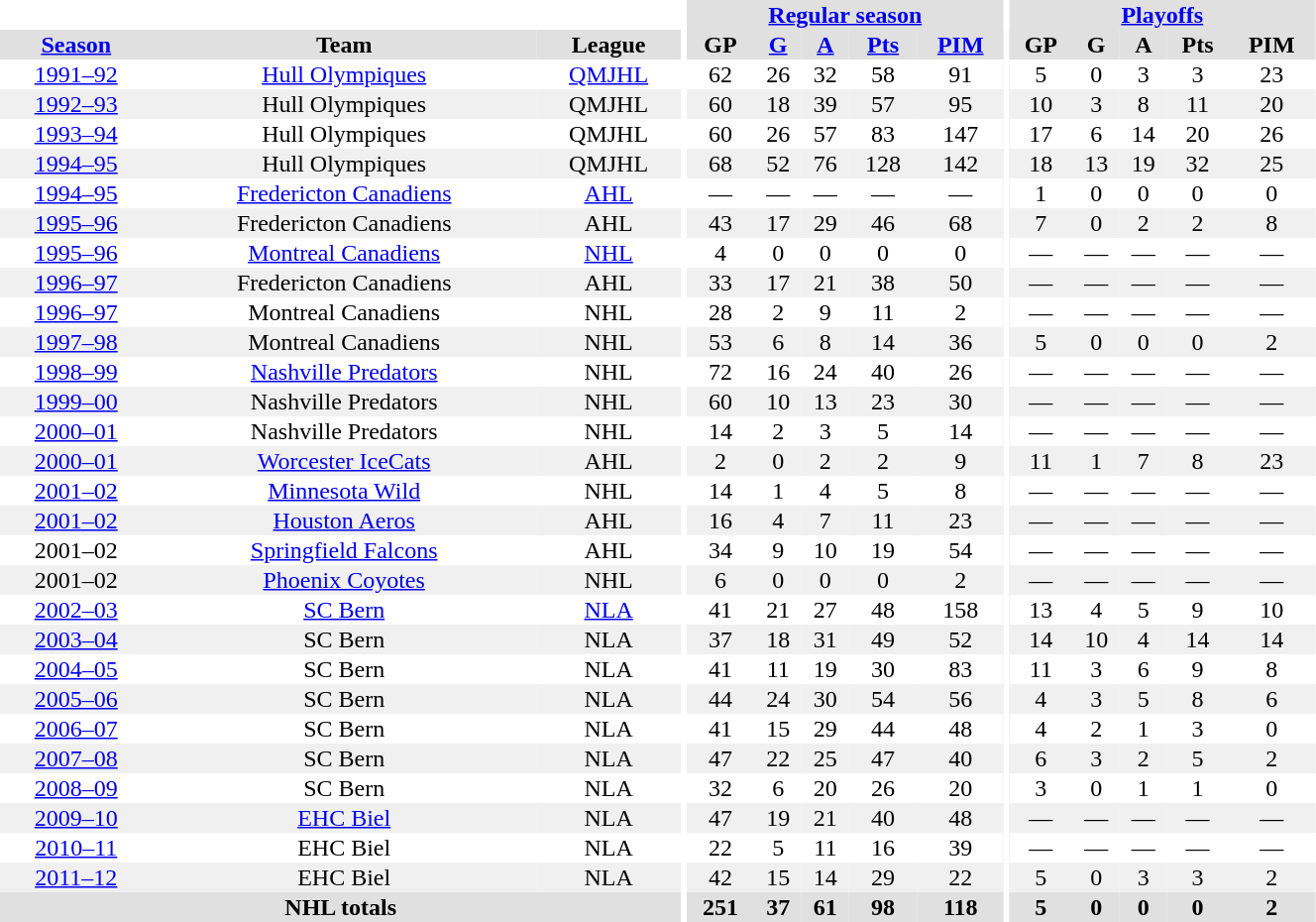<table border="0" cellpadding="1" cellspacing="0" style="text-align:center; width:70%">
<tr bgcolor="#e0e0e0">
<th colspan="3" bgcolor="#ffffff"></th>
<th rowspan="99" bgcolor="#ffffff"></th>
<th colspan="5"><a href='#'>Regular season</a></th>
<th rowspan="99" bgcolor="#ffffff"></th>
<th colspan="5"><a href='#'>Playoffs</a></th>
</tr>
<tr bgcolor="#e0e0e0">
<th><a href='#'>Season</a></th>
<th>Team</th>
<th>League</th>
<th>GP</th>
<th><a href='#'>G</a></th>
<th><a href='#'>A</a></th>
<th><a href='#'>Pts</a></th>
<th><a href='#'>PIM</a></th>
<th>GP</th>
<th>G</th>
<th>A</th>
<th>Pts</th>
<th>PIM</th>
</tr>
<tr align="center">
<td><a href='#'>1991–92</a></td>
<td><a href='#'>Hull Olympiques</a></td>
<td><a href='#'>QMJHL</a></td>
<td>62</td>
<td>26</td>
<td>32</td>
<td>58</td>
<td>91</td>
<td>5</td>
<td>0</td>
<td>3</td>
<td>3</td>
<td>23</td>
</tr>
<tr align="center" bgcolor="#f0f0f0">
<td><a href='#'>1992–93</a></td>
<td>Hull Olympiques</td>
<td>QMJHL</td>
<td>60</td>
<td>18</td>
<td>39</td>
<td>57</td>
<td>95</td>
<td>10</td>
<td>3</td>
<td>8</td>
<td>11</td>
<td>20</td>
</tr>
<tr align="center">
<td><a href='#'>1993–94</a></td>
<td>Hull Olympiques</td>
<td>QMJHL</td>
<td>60</td>
<td>26</td>
<td>57</td>
<td>83</td>
<td>147</td>
<td>17</td>
<td>6</td>
<td>14</td>
<td>20</td>
<td>26</td>
</tr>
<tr align="center" bgcolor="#f0f0f0">
<td><a href='#'>1994–95</a></td>
<td>Hull Olympiques</td>
<td>QMJHL</td>
<td>68</td>
<td>52</td>
<td>76</td>
<td>128</td>
<td>142</td>
<td>18</td>
<td>13</td>
<td>19</td>
<td>32</td>
<td>25</td>
</tr>
<tr align="center">
<td><a href='#'>1994–95</a></td>
<td><a href='#'>Fredericton Canadiens</a></td>
<td><a href='#'>AHL</a></td>
<td>—</td>
<td>—</td>
<td>—</td>
<td>—</td>
<td>—</td>
<td>1</td>
<td>0</td>
<td>0</td>
<td>0</td>
<td>0</td>
</tr>
<tr align="center" bgcolor="#f0f0f0">
<td><a href='#'>1995–96</a></td>
<td>Fredericton Canadiens</td>
<td>AHL</td>
<td>43</td>
<td>17</td>
<td>29</td>
<td>46</td>
<td>68</td>
<td>7</td>
<td>0</td>
<td>2</td>
<td>2</td>
<td>8</td>
</tr>
<tr align="center">
<td><a href='#'>1995–96</a></td>
<td><a href='#'>Montreal Canadiens</a></td>
<td><a href='#'>NHL</a></td>
<td>4</td>
<td>0</td>
<td>0</td>
<td>0</td>
<td>0</td>
<td>—</td>
<td>—</td>
<td>—</td>
<td>—</td>
<td>—</td>
</tr>
<tr align="center" bgcolor="#f0f0f0">
<td><a href='#'>1996–97</a></td>
<td>Fredericton Canadiens</td>
<td>AHL</td>
<td>33</td>
<td>17</td>
<td>21</td>
<td>38</td>
<td>50</td>
<td>—</td>
<td>—</td>
<td>—</td>
<td>—</td>
<td>—</td>
</tr>
<tr align="center">
<td><a href='#'>1996–97</a></td>
<td>Montreal Canadiens</td>
<td>NHL</td>
<td>28</td>
<td>2</td>
<td>9</td>
<td>11</td>
<td>2</td>
<td>—</td>
<td>—</td>
<td>—</td>
<td>—</td>
<td>—</td>
</tr>
<tr align="center" bgcolor="#f0f0f0">
<td><a href='#'>1997–98</a></td>
<td>Montreal Canadiens</td>
<td>NHL</td>
<td>53</td>
<td>6</td>
<td>8</td>
<td>14</td>
<td>36</td>
<td>5</td>
<td>0</td>
<td>0</td>
<td>0</td>
<td>2</td>
</tr>
<tr align="center">
<td><a href='#'>1998–99</a></td>
<td><a href='#'>Nashville Predators</a></td>
<td>NHL</td>
<td>72</td>
<td>16</td>
<td>24</td>
<td>40</td>
<td>26</td>
<td>—</td>
<td>—</td>
<td>—</td>
<td>—</td>
<td>—</td>
</tr>
<tr align="center" bgcolor="#f0f0f0">
<td><a href='#'>1999–00</a></td>
<td>Nashville Predators</td>
<td>NHL</td>
<td>60</td>
<td>10</td>
<td>13</td>
<td>23</td>
<td>30</td>
<td>—</td>
<td>—</td>
<td>—</td>
<td>—</td>
<td>—</td>
</tr>
<tr align="center">
<td><a href='#'>2000–01</a></td>
<td>Nashville Predators</td>
<td>NHL</td>
<td>14</td>
<td>2</td>
<td>3</td>
<td>5</td>
<td>14</td>
<td>—</td>
<td>—</td>
<td>—</td>
<td>—</td>
<td>—</td>
</tr>
<tr align="center" bgcolor="#f0f0f0">
<td><a href='#'>2000–01</a></td>
<td><a href='#'>Worcester IceCats</a></td>
<td>AHL</td>
<td>2</td>
<td>0</td>
<td>2</td>
<td>2</td>
<td>9</td>
<td>11</td>
<td>1</td>
<td>7</td>
<td>8</td>
<td>23</td>
</tr>
<tr align="center">
<td><a href='#'>2001–02</a></td>
<td><a href='#'>Minnesota Wild</a></td>
<td>NHL</td>
<td>14</td>
<td>1</td>
<td>4</td>
<td>5</td>
<td>8</td>
<td>—</td>
<td>—</td>
<td>—</td>
<td>—</td>
<td>—</td>
</tr>
<tr align="center" bgcolor="#f0f0f0">
<td><a href='#'>2001–02</a></td>
<td><a href='#'>Houston Aeros</a></td>
<td>AHL</td>
<td>16</td>
<td>4</td>
<td>7</td>
<td>11</td>
<td>23</td>
<td>—</td>
<td>—</td>
<td>—</td>
<td>—</td>
<td>—</td>
</tr>
<tr align="center">
<td>2001–02</td>
<td><a href='#'>Springfield Falcons</a></td>
<td>AHL</td>
<td>34</td>
<td>9</td>
<td>10</td>
<td>19</td>
<td>54</td>
<td>—</td>
<td>—</td>
<td>—</td>
<td>—</td>
<td>—</td>
</tr>
<tr align="center" bgcolor="#f0f0f0">
<td>2001–02</td>
<td><a href='#'>Phoenix Coyotes</a></td>
<td>NHL</td>
<td>6</td>
<td>0</td>
<td>0</td>
<td>0</td>
<td>2</td>
<td>—</td>
<td>—</td>
<td>—</td>
<td>—</td>
<td>—</td>
</tr>
<tr align="center">
<td><a href='#'>2002–03</a></td>
<td><a href='#'>SC Bern</a></td>
<td><a href='#'>NLA</a></td>
<td>41</td>
<td>21</td>
<td>27</td>
<td>48</td>
<td>158</td>
<td>13</td>
<td>4</td>
<td>5</td>
<td>9</td>
<td>10</td>
</tr>
<tr align="center" bgcolor="#f0f0f0">
<td><a href='#'>2003–04</a></td>
<td>SC Bern</td>
<td>NLA</td>
<td>37</td>
<td>18</td>
<td>31</td>
<td>49</td>
<td>52</td>
<td>14</td>
<td>10</td>
<td>4</td>
<td>14</td>
<td>14</td>
</tr>
<tr align="center">
<td><a href='#'>2004–05</a></td>
<td>SC Bern</td>
<td>NLA</td>
<td>41</td>
<td>11</td>
<td>19</td>
<td>30</td>
<td>83</td>
<td>11</td>
<td>3</td>
<td>6</td>
<td>9</td>
<td>8</td>
</tr>
<tr align="center" bgcolor="#f0f0f0">
<td><a href='#'>2005–06</a></td>
<td>SC Bern</td>
<td>NLA</td>
<td>44</td>
<td>24</td>
<td>30</td>
<td>54</td>
<td>56</td>
<td>4</td>
<td>3</td>
<td>5</td>
<td>8</td>
<td>6</td>
</tr>
<tr align="center">
<td><a href='#'>2006–07</a></td>
<td>SC Bern</td>
<td>NLA</td>
<td>41</td>
<td>15</td>
<td>29</td>
<td>44</td>
<td>48</td>
<td>4</td>
<td>2</td>
<td>1</td>
<td>3</td>
<td>0</td>
</tr>
<tr align="center" bgcolor="#f0f0f0">
<td><a href='#'>2007–08</a></td>
<td>SC Bern</td>
<td>NLA</td>
<td>47</td>
<td>22</td>
<td>25</td>
<td>47</td>
<td>40</td>
<td>6</td>
<td>3</td>
<td>2</td>
<td>5</td>
<td>2</td>
</tr>
<tr align="center">
<td><a href='#'>2008–09</a></td>
<td>SC Bern</td>
<td>NLA</td>
<td>32</td>
<td>6</td>
<td>20</td>
<td>26</td>
<td>20</td>
<td>3</td>
<td>0</td>
<td>1</td>
<td>1</td>
<td>0</td>
</tr>
<tr align="center" bgcolor="#f0f0f0">
<td><a href='#'>2009–10</a></td>
<td><a href='#'>EHC Biel</a></td>
<td>NLA</td>
<td>47</td>
<td>19</td>
<td>21</td>
<td>40</td>
<td>48</td>
<td>—</td>
<td>—</td>
<td>—</td>
<td>—</td>
<td>—</td>
</tr>
<tr align="center">
<td><a href='#'>2010–11</a></td>
<td>EHC Biel</td>
<td>NLA</td>
<td>22</td>
<td>5</td>
<td>11</td>
<td>16</td>
<td>39</td>
<td>—</td>
<td>—</td>
<td>—</td>
<td>—</td>
<td>—</td>
</tr>
<tr align="center" bgcolor="#f0f0f0">
<td><a href='#'>2011–12</a></td>
<td>EHC Biel</td>
<td>NLA</td>
<td>42</td>
<td>15</td>
<td>14</td>
<td>29</td>
<td>22</td>
<td>5</td>
<td>0</td>
<td>3</td>
<td>3</td>
<td>2</td>
</tr>
<tr bgcolor="#e0e0e0">
<th colspan="3">NHL totals</th>
<th>251</th>
<th>37</th>
<th>61</th>
<th>98</th>
<th>118</th>
<th>5</th>
<th>0</th>
<th>0</th>
<th>0</th>
<th>2</th>
</tr>
</table>
